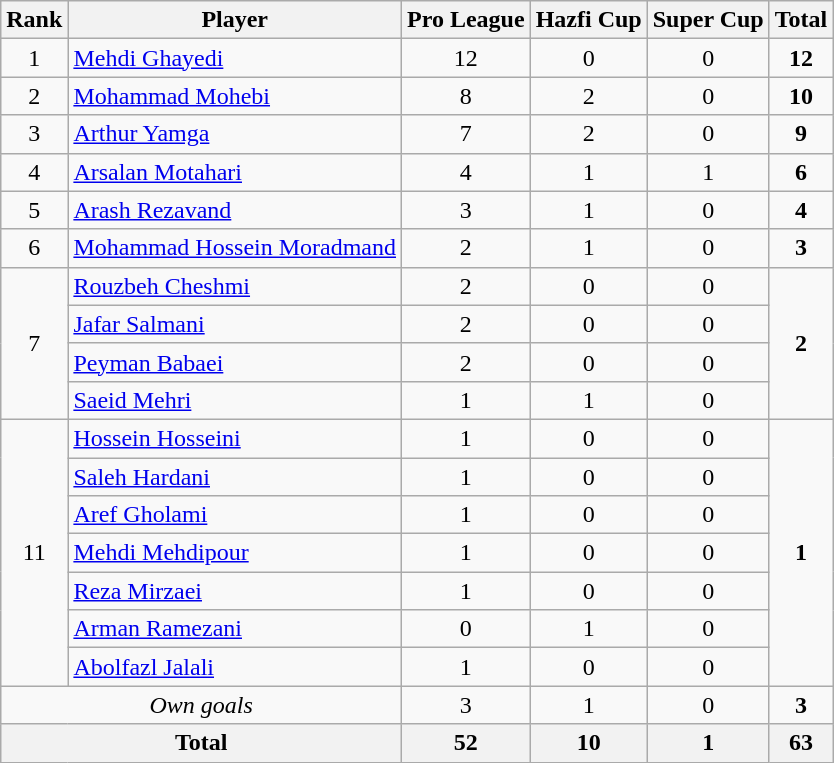<table class="wikitable" style="text-align: center;">
<tr>
<th>Rank</th>
<th>Player</th>
<th>Pro League</th>
<th>Hazfi Cup</th>
<th>Super Cup</th>
<th>Total</th>
</tr>
<tr>
<td rowspan="1">1</td>
<td align="left"> <a href='#'>Mehdi Ghayedi</a></td>
<td>12</td>
<td>0</td>
<td>0</td>
<td rowspan="1"><strong>12</strong></td>
</tr>
<tr>
<td rowspan="1">2</td>
<td align="left"> <a href='#'>Mohammad Mohebi</a></td>
<td>8</td>
<td>2</td>
<td>0</td>
<td rowspan="1"><strong>10</strong></td>
</tr>
<tr>
<td rowspan="1">3</td>
<td align="left"> <a href='#'>Arthur Yamga</a></td>
<td>7</td>
<td>2</td>
<td>0</td>
<td rowspan="1"><strong>9</strong></td>
</tr>
<tr>
<td rowspan="1">4</td>
<td align="left"> <a href='#'>Arsalan Motahari</a></td>
<td>4</td>
<td>1</td>
<td>1</td>
<td rowspan="1"><strong>6</strong></td>
</tr>
<tr>
<td rowspan="1">5</td>
<td align="left"> <a href='#'>Arash Rezavand</a></td>
<td>3</td>
<td>1</td>
<td>0</td>
<td><strong>4</strong></td>
</tr>
<tr>
<td>6</td>
<td align="left"> <a href='#'>Mohammad Hossein Moradmand</a></td>
<td>2</td>
<td>1</td>
<td>0</td>
<td><strong>3</strong></td>
</tr>
<tr>
<td rowspan="4">7</td>
<td align="left"> <a href='#'>Rouzbeh Cheshmi</a></td>
<td>2</td>
<td>0</td>
<td>0</td>
<td rowspan="4"><strong>2</strong></td>
</tr>
<tr>
<td align="left"> <a href='#'>Jafar Salmani</a></td>
<td>2</td>
<td>0</td>
<td>0</td>
</tr>
<tr>
<td align="left"> <a href='#'>Peyman Babaei</a></td>
<td>2</td>
<td>0</td>
<td>0</td>
</tr>
<tr>
<td align="left"> <a href='#'>Saeid Mehri</a></td>
<td>1</td>
<td>1</td>
<td>0</td>
</tr>
<tr>
<td rowspan="7">11</td>
<td align="left"> <a href='#'>Hossein Hosseini</a></td>
<td>1</td>
<td>0</td>
<td>0</td>
<td rowspan="7"><strong>1</strong></td>
</tr>
<tr>
<td align="left"> <a href='#'>Saleh Hardani</a></td>
<td>1</td>
<td>0</td>
<td>0</td>
</tr>
<tr>
<td align="left"> <a href='#'>Aref Gholami</a></td>
<td>1</td>
<td>0</td>
<td>0</td>
</tr>
<tr>
<td align="left"> <a href='#'>Mehdi Mehdipour</a></td>
<td>1</td>
<td>0</td>
<td>0</td>
</tr>
<tr>
<td align="left"> <a href='#'>Reza Mirzaei</a></td>
<td>1</td>
<td>0</td>
<td>0</td>
</tr>
<tr>
<td align="left"> <a href='#'>Arman Ramezani</a></td>
<td>0</td>
<td>1</td>
<td>0</td>
</tr>
<tr>
<td align="left"> <a href='#'>Abolfazl Jalali</a></td>
<td>1</td>
<td>0</td>
<td>0</td>
</tr>
<tr>
<td colspan=2 align=center><em>Own goals</em></td>
<td>3</td>
<td>1</td>
<td>0</td>
<td><strong>3</strong></td>
</tr>
<tr>
<th colspan=2>Total</th>
<th>52</th>
<th>10</th>
<th>1</th>
<th>63</th>
</tr>
</table>
